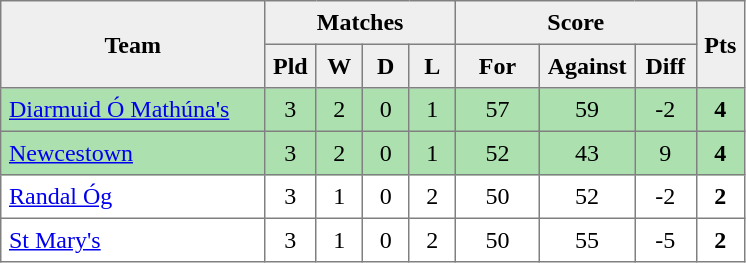<table style=border-collapse:collapse border=1 cellspacing=0 cellpadding=5>
<tr align=center bgcolor=#efefef>
<th rowspan=2 width=165>Team</th>
<th colspan=4>Matches</th>
<th colspan=3>Score</th>
<th rowspan=2width=20>Pts</th>
</tr>
<tr align=center bgcolor=#efefef>
<th width=20>Pld</th>
<th width=20>W</th>
<th width=20>D</th>
<th width=20>L</th>
<th width=45>For</th>
<th width=45>Against</th>
<th width=30>Diff</th>
</tr>
<tr align=center style="background:#ACE1AF;">
<td style="text-align:left;"><a href='#'>Diarmuid Ó Mathúna's</a></td>
<td>3</td>
<td>2</td>
<td>0</td>
<td>1</td>
<td>57</td>
<td>59</td>
<td>-2</td>
<td><strong>4</strong></td>
</tr>
<tr align=center style="background:#ACE1AF;">
<td style="text-align:left;"><a href='#'>Newcestown</a></td>
<td>3</td>
<td>2</td>
<td>0</td>
<td>1</td>
<td>52</td>
<td>43</td>
<td>9</td>
<td><strong>4</strong></td>
</tr>
<tr align=center>
<td style="text-align:left;"><a href='#'>Randal Óg</a></td>
<td>3</td>
<td>1</td>
<td>0</td>
<td>2</td>
<td>50</td>
<td>52</td>
<td>-2</td>
<td><strong>2</strong></td>
</tr>
<tr align=center>
<td style="text-align:left;"><a href='#'>St Mary's</a></td>
<td>3</td>
<td>1</td>
<td>0</td>
<td>2</td>
<td>50</td>
<td>55</td>
<td>-5</td>
<td><strong>2</strong></td>
</tr>
</table>
